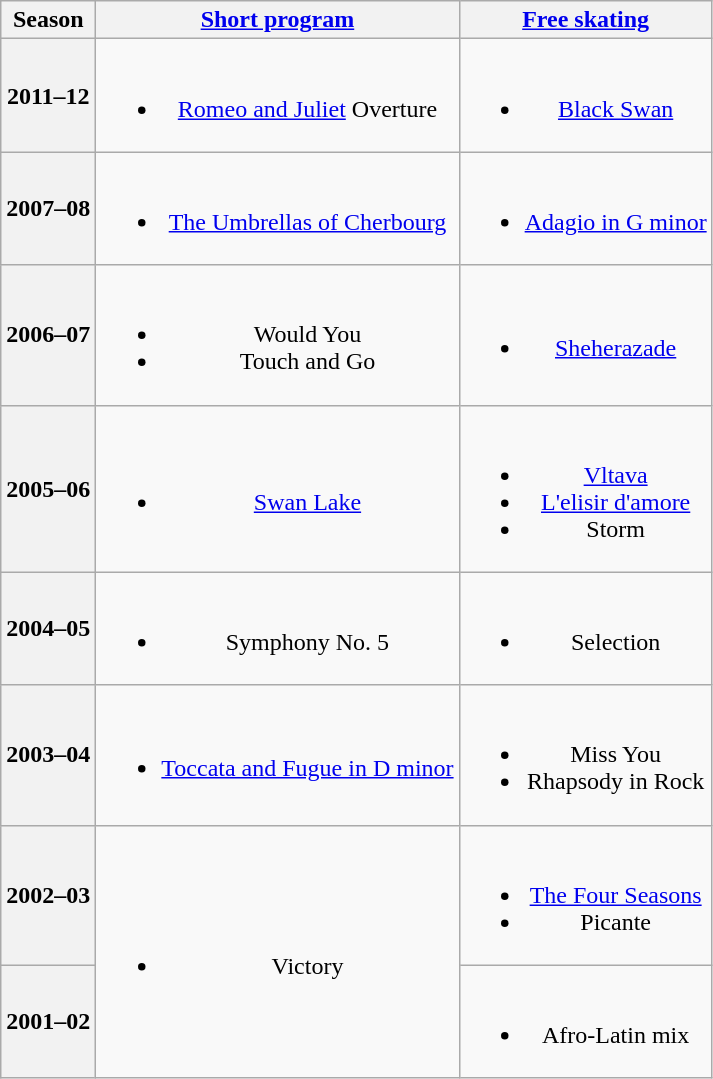<table class=wikitable style=text-align:center>
<tr>
<th>Season</th>
<th><a href='#'>Short program</a></th>
<th><a href='#'>Free skating</a></th>
</tr>
<tr>
<th>2011–12 <br> </th>
<td><br><ul><li><a href='#'>Romeo and Juliet</a> Overture <br></li></ul></td>
<td><br><ul><li><a href='#'>Black Swan</a> <br></li></ul></td>
</tr>
<tr>
<th>2007–08 <br> </th>
<td><br><ul><li><a href='#'>The Umbrellas of Cherbourg</a> <br></li></ul></td>
<td><br><ul><li><a href='#'>Adagio in G minor</a> <br></li></ul></td>
</tr>
<tr>
<th>2006–07 <br> </th>
<td><br><ul><li>Would You</li><li>Touch and Go</li></ul></td>
<td><br><ul><li><a href='#'>Sheherazade</a> <br></li></ul></td>
</tr>
<tr>
<th>2005–06 <br> </th>
<td><br><ul><li><a href='#'>Swan Lake</a> <br></li></ul></td>
<td><br><ul><li><a href='#'>Vltava</a> <br></li><li><a href='#'>L'elisir d'amore</a> <br></li><li>Storm <br></li></ul></td>
</tr>
<tr>
<th>2004–05 <br> </th>
<td><br><ul><li>Symphony No. 5 <br></li></ul></td>
<td><br><ul><li>Selection <br></li></ul></td>
</tr>
<tr>
<th>2003–04 <br> </th>
<td><br><ul><li><a href='#'>Toccata and Fugue in D minor</a> <br></li></ul></td>
<td><br><ul><li>Miss You <br></li><li>Rhapsody in Rock <br></li></ul></td>
</tr>
<tr>
<th>2002–03 <br> </th>
<td rowspan=2><br><ul><li>Victory <br></li></ul></td>
<td><br><ul><li><a href='#'>The Four Seasons</a> <br></li><li>Picante <br></li></ul></td>
</tr>
<tr>
<th>2001–02 <br> </th>
<td><br><ul><li>Afro-Latin mix</li></ul></td>
</tr>
</table>
